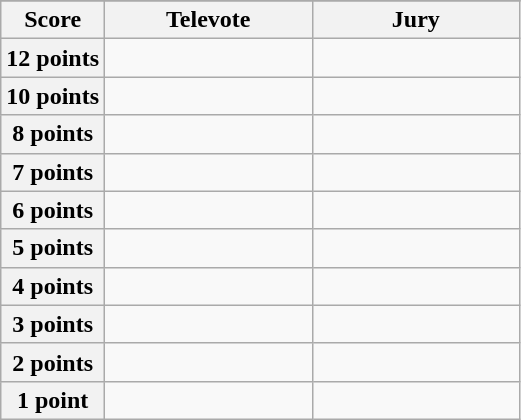<table class="wikitable">
<tr>
</tr>
<tr>
<th scope="col" width="20%">Score</th>
<th scope="col" width="40%">Televote</th>
<th scope="col" width="40%">Jury</th>
</tr>
<tr>
<th scope="row">12 points</th>
<td></td>
<td></td>
</tr>
<tr>
<th scope="row">10 points</th>
<td></td>
<td></td>
</tr>
<tr>
<th scope="row">8 points</th>
<td></td>
<td></td>
</tr>
<tr>
<th scope="row">7 points</th>
<td></td>
<td></td>
</tr>
<tr>
<th scope="row">6 points</th>
<td></td>
<td></td>
</tr>
<tr>
<th scope="row">5 points</th>
<td></td>
<td></td>
</tr>
<tr>
<th scope="row">4 points</th>
<td></td>
<td></td>
</tr>
<tr>
<th scope="row">3 points</th>
<td></td>
<td></td>
</tr>
<tr>
<th scope="row">2 points</th>
<td></td>
<td></td>
</tr>
<tr>
<th scope="row">1 point</th>
<td></td>
<td></td>
</tr>
</table>
